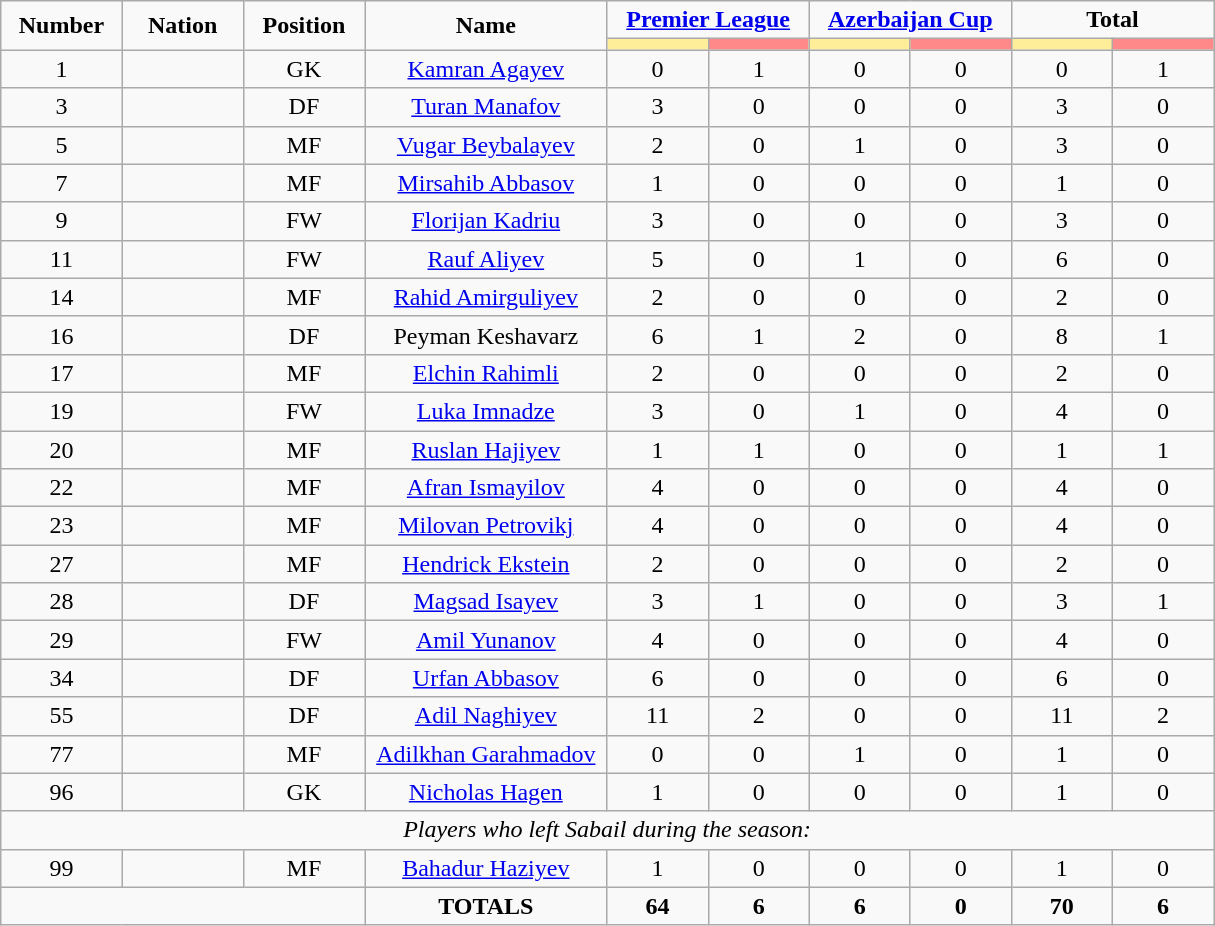<table class="wikitable" style="font-size: 100%; text-align: center;">
<tr>
<td rowspan="2" width="10%" align="center"><strong>Number</strong></td>
<td rowspan="2" width="10%" align="center"><strong>Nation</strong></td>
<td rowspan="2" width="10%" align="center"><strong>Position</strong></td>
<td rowspan="2" width="20%" align="center"><strong>Name</strong></td>
<td colspan="2" align="center"><strong><a href='#'>Premier League</a></strong></td>
<td colspan="2" align="center"><strong><a href='#'>Azerbaijan Cup</a></strong></td>
<td colspan="2" align="center"><strong>Total</strong></td>
</tr>
<tr>
<th width=60 style="background: #FFEE99"></th>
<th width=60 style="background: #FF8888"></th>
<th width=60 style="background: #FFEE99"></th>
<th width=60 style="background: #FF8888"></th>
<th width=60 style="background: #FFEE99"></th>
<th width=60 style="background: #FF8888"></th>
</tr>
<tr>
<td>1</td>
<td></td>
<td>GK</td>
<td><a href='#'>Kamran Agayev</a></td>
<td>0</td>
<td>1</td>
<td>0</td>
<td>0</td>
<td>0</td>
<td>1</td>
</tr>
<tr>
<td>3</td>
<td></td>
<td>DF</td>
<td><a href='#'>Turan Manafov</a></td>
<td>3</td>
<td>0</td>
<td>0</td>
<td>0</td>
<td>3</td>
<td>0</td>
</tr>
<tr>
<td>5</td>
<td></td>
<td>MF</td>
<td><a href='#'>Vugar Beybalayev</a></td>
<td>2</td>
<td>0</td>
<td>1</td>
<td>0</td>
<td>3</td>
<td>0</td>
</tr>
<tr>
<td>7</td>
<td></td>
<td>MF</td>
<td><a href='#'>Mirsahib Abbasov</a></td>
<td>1</td>
<td>0</td>
<td>0</td>
<td>0</td>
<td>1</td>
<td>0</td>
</tr>
<tr>
<td>9</td>
<td></td>
<td>FW</td>
<td><a href='#'>Florijan Kadriu</a></td>
<td>3</td>
<td>0</td>
<td>0</td>
<td>0</td>
<td>3</td>
<td>0</td>
</tr>
<tr>
<td>11</td>
<td></td>
<td>FW</td>
<td><a href='#'>Rauf Aliyev</a></td>
<td>5</td>
<td>0</td>
<td>1</td>
<td>0</td>
<td>6</td>
<td>0</td>
</tr>
<tr>
<td>14</td>
<td></td>
<td>MF</td>
<td><a href='#'>Rahid Amirguliyev</a></td>
<td>2</td>
<td>0</td>
<td>0</td>
<td>0</td>
<td>2</td>
<td>0</td>
</tr>
<tr>
<td>16</td>
<td></td>
<td>DF</td>
<td>Peyman Keshavarz</td>
<td>6</td>
<td>1</td>
<td>2</td>
<td>0</td>
<td>8</td>
<td>1</td>
</tr>
<tr>
<td>17</td>
<td></td>
<td>MF</td>
<td><a href='#'>Elchin Rahimli</a></td>
<td>2</td>
<td>0</td>
<td>0</td>
<td>0</td>
<td>2</td>
<td>0</td>
</tr>
<tr>
<td>19</td>
<td></td>
<td>FW</td>
<td><a href='#'>Luka Imnadze</a></td>
<td>3</td>
<td>0</td>
<td>1</td>
<td>0</td>
<td>4</td>
<td>0</td>
</tr>
<tr>
<td>20</td>
<td></td>
<td>MF</td>
<td><a href='#'>Ruslan Hajiyev</a></td>
<td>1</td>
<td>1</td>
<td>0</td>
<td>0</td>
<td>1</td>
<td>1</td>
</tr>
<tr>
<td>22</td>
<td></td>
<td>MF</td>
<td><a href='#'>Afran Ismayilov</a></td>
<td>4</td>
<td>0</td>
<td>0</td>
<td>0</td>
<td>4</td>
<td>0</td>
</tr>
<tr>
<td>23</td>
<td></td>
<td>MF</td>
<td><a href='#'>Milovan Petrovikj</a></td>
<td>4</td>
<td>0</td>
<td>0</td>
<td>0</td>
<td>4</td>
<td>0</td>
</tr>
<tr>
<td>27</td>
<td></td>
<td>MF</td>
<td><a href='#'>Hendrick Ekstein</a></td>
<td>2</td>
<td>0</td>
<td>0</td>
<td>0</td>
<td>2</td>
<td>0</td>
</tr>
<tr>
<td>28</td>
<td></td>
<td>DF</td>
<td><a href='#'>Magsad Isayev</a></td>
<td>3</td>
<td>1</td>
<td>0</td>
<td>0</td>
<td>3</td>
<td>1</td>
</tr>
<tr>
<td>29</td>
<td></td>
<td>FW</td>
<td><a href='#'>Amil Yunanov</a></td>
<td>4</td>
<td>0</td>
<td>0</td>
<td>0</td>
<td>4</td>
<td>0</td>
</tr>
<tr>
<td>34</td>
<td></td>
<td>DF</td>
<td><a href='#'>Urfan Abbasov</a></td>
<td>6</td>
<td>0</td>
<td>0</td>
<td>0</td>
<td>6</td>
<td>0</td>
</tr>
<tr>
<td>55</td>
<td></td>
<td>DF</td>
<td><a href='#'>Adil Naghiyev</a></td>
<td>11</td>
<td>2</td>
<td>0</td>
<td>0</td>
<td>11</td>
<td>2</td>
</tr>
<tr>
<td>77</td>
<td></td>
<td>MF</td>
<td><a href='#'>Adilkhan Garahmadov</a></td>
<td>0</td>
<td>0</td>
<td>1</td>
<td>0</td>
<td>1</td>
<td>0</td>
</tr>
<tr>
<td>96</td>
<td></td>
<td>GK</td>
<td><a href='#'>Nicholas Hagen</a></td>
<td>1</td>
<td>0</td>
<td>0</td>
<td>0</td>
<td>1</td>
<td>0</td>
</tr>
<tr>
<td colspan="14"><em>Players who left Sabail during the season:</em></td>
</tr>
<tr>
<td>99</td>
<td></td>
<td>MF</td>
<td><a href='#'>Bahadur Haziyev</a></td>
<td>1</td>
<td>0</td>
<td>0</td>
<td>0</td>
<td>1</td>
<td>0</td>
</tr>
<tr>
<td colspan="3"></td>
<td><strong>TOTALS</strong></td>
<td><strong>64</strong></td>
<td><strong>6</strong></td>
<td><strong>6</strong></td>
<td><strong>0</strong></td>
<td><strong>70</strong></td>
<td><strong>6</strong></td>
</tr>
</table>
